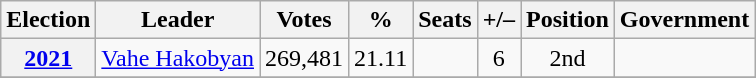<table class="wikitable" style="text-align: center;">
<tr>
<th>Election</th>
<th>Leader</th>
<th>Votes</th>
<th>%</th>
<th>Seats</th>
<th>+/–</th>
<th>Position</th>
<th>Government</th>
</tr>
<tr>
<th rowspan="1"><a href='#'>2021</a></th>
<td rowspan="1"><a href='#'>Vahe Hakobyan</a></td>
<td rowspan="1">269,481</td>
<td rowspan="1">21.11</td>
<td rowspan="1"></td>
<td rowspan="1"> 6</td>
<td rowspan="1"> 2nd</td>
<td></td>
</tr>
<tr>
</tr>
</table>
